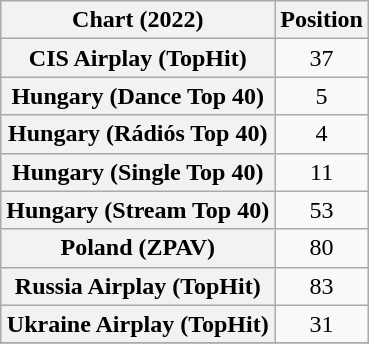<table class="wikitable sortable plainrowheaders" style="text-align:center;">
<tr>
<th scope="col">Chart (2022)</th>
<th scope="col">Position</th>
</tr>
<tr>
<th scope="row">CIS Airplay (TopHit)</th>
<td>37</td>
</tr>
<tr>
<th scope="row">Hungary (Dance Top 40)</th>
<td>5</td>
</tr>
<tr>
<th scope="row">Hungary (Rádiós Top 40)</th>
<td>4</td>
</tr>
<tr>
<th scope="row">Hungary (Single Top 40)</th>
<td>11</td>
</tr>
<tr>
<th scope="row">Hungary (Stream Top 40)</th>
<td>53</td>
</tr>
<tr>
<th scope="row">Poland (ZPAV)</th>
<td>80</td>
</tr>
<tr>
<th scope="row">Russia Airplay (TopHit)</th>
<td>83</td>
</tr>
<tr>
<th scope="row">Ukraine Airplay (TopHit)</th>
<td>31</td>
</tr>
<tr>
</tr>
</table>
